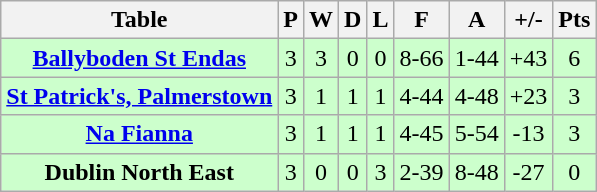<table class="wikitable">
<tr>
<th>Table</th>
<th>P</th>
<th>W</th>
<th>D</th>
<th>L</th>
<th>F</th>
<th>A</th>
<th>+/-</th>
<th>Pts</th>
</tr>
<tr style="text-align:Center; background:#cfc;">
<td><strong><a href='#'>Ballyboden St Endas</a></strong></td>
<td>3</td>
<td>3</td>
<td>0</td>
<td>0</td>
<td>8-66</td>
<td>1-44</td>
<td>+43</td>
<td>6</td>
</tr>
<tr style="text-align:Center; background:#cfc;">
<td><strong><a href='#'>St Patrick's, Palmerstown</a></strong></td>
<td>3</td>
<td>1</td>
<td>1</td>
<td>1</td>
<td>4-44</td>
<td>4-48</td>
<td>+23</td>
<td>3</td>
</tr>
<tr style="text-align:Center; background:#cfc;">
<td><strong><a href='#'>Na Fianna</a></strong></td>
<td>3</td>
<td>1</td>
<td>1</td>
<td>1</td>
<td>4-45</td>
<td>5-54</td>
<td>-13</td>
<td>3</td>
</tr>
<tr style="text-align:Center; background:#cfc;">
<td><strong>Dublin North East</strong></td>
<td>3</td>
<td>0</td>
<td>0</td>
<td>3</td>
<td>2-39</td>
<td>8-48</td>
<td>-27</td>
<td>0</td>
</tr>
</table>
